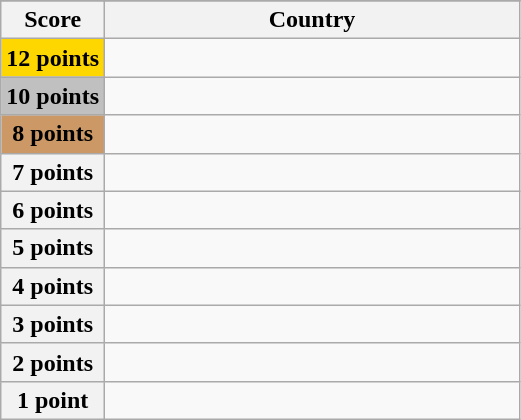<table class="wikitable">
<tr>
</tr>
<tr>
<th scope="col" width="20%">Score</th>
<th scope="col">Country</th>
</tr>
<tr>
<th scope="row" style="background:gold">12 points</th>
<td></td>
</tr>
<tr>
<th scope="row" style="background:silver">10 points</th>
<td></td>
</tr>
<tr>
<th scope="row" style="background:#CC9966">8 points</th>
<td></td>
</tr>
<tr>
<th scope="row">7 points</th>
<td></td>
</tr>
<tr>
<th scope="row">6 points</th>
<td></td>
</tr>
<tr>
<th scope="row">5 points</th>
<td></td>
</tr>
<tr>
<th scope="row">4 points</th>
<td></td>
</tr>
<tr>
<th scope="row">3 points</th>
<td></td>
</tr>
<tr>
<th scope="row">2 points</th>
<td></td>
</tr>
<tr>
<th scope="row">1 point</th>
<td></td>
</tr>
</table>
